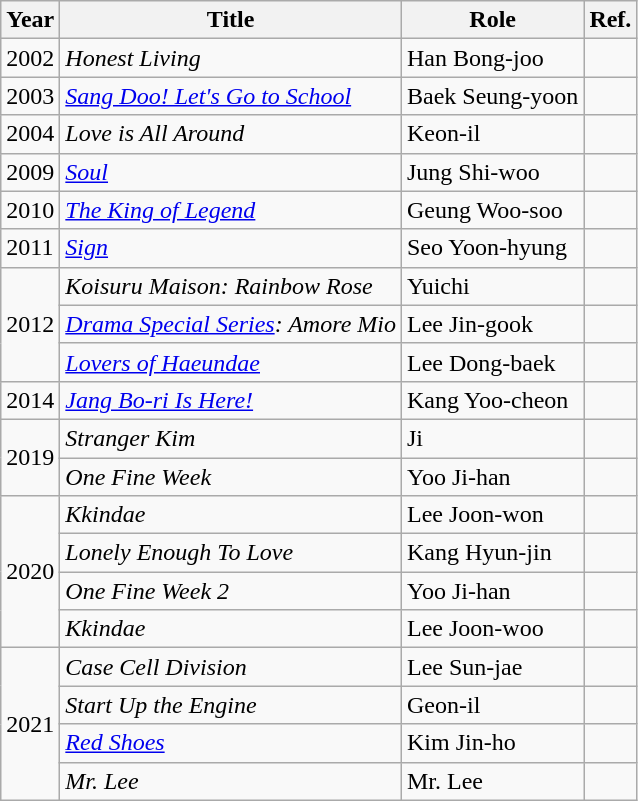<table class="wikitable">
<tr>
<th>Year</th>
<th>Title</th>
<th>Role</th>
<th>Ref.</th>
</tr>
<tr>
<td>2002</td>
<td><em>Honest Living</em></td>
<td>Han Bong-joo</td>
<td></td>
</tr>
<tr>
<td>2003</td>
<td><em><a href='#'>Sang Doo! Let's Go to School</a></em></td>
<td>Baek Seung-yoon</td>
<td></td>
</tr>
<tr>
<td>2004</td>
<td><em>Love is All Around</em></td>
<td>Keon-il</td>
<td></td>
</tr>
<tr>
<td>2009</td>
<td><em><a href='#'>Soul</a></em></td>
<td>Jung Shi-woo</td>
<td></td>
</tr>
<tr>
<td>2010</td>
<td><em><a href='#'>The King of Legend</a></em></td>
<td>Geung Woo-soo</td>
<td></td>
</tr>
<tr>
<td>2011</td>
<td><em><a href='#'>Sign</a></em></td>
<td>Seo Yoon-hyung</td>
<td></td>
</tr>
<tr>
<td rowspan="3">2012</td>
<td><em>Koisuru Maison: Rainbow Rose</em></td>
<td>Yuichi</td>
<td></td>
</tr>
<tr>
<td><em><a href='#'>Drama Special Series</a>: Amore Mio</em></td>
<td>Lee Jin-gook</td>
<td></td>
</tr>
<tr>
<td><em><a href='#'>Lovers of Haeundae</a></em></td>
<td>Lee Dong-baek</td>
<td></td>
</tr>
<tr>
<td>2014</td>
<td><em><a href='#'>Jang Bo-ri Is Here!</a></em></td>
<td>Kang Yoo-cheon</td>
<td></td>
</tr>
<tr>
<td rowspan="2">2019</td>
<td><em>Stranger Kim</em></td>
<td>Ji</td>
<td></td>
</tr>
<tr>
<td><em>One Fine Week</em></td>
<td>Yoo Ji-han</td>
<td></td>
</tr>
<tr>
<td rowspan="4">2020</td>
<td><em>Kkindae</em></td>
<td>Lee Joon-won</td>
<td></td>
</tr>
<tr>
<td><em>Lonely Enough To Love</em></td>
<td>Kang Hyun-jin</td>
<td></td>
</tr>
<tr>
<td><em>One Fine Week 2</em></td>
<td>Yoo Ji-han</td>
<td></td>
</tr>
<tr>
<td><em>Kkindae</em></td>
<td>Lee Joon-woo</td>
<td></td>
</tr>
<tr>
<td rowspan="4">2021</td>
<td><em>Case Cell Division</em></td>
<td>Lee Sun-jae</td>
<td></td>
</tr>
<tr>
<td><em>Start Up the Engine</em></td>
<td>Geon-il</td>
<td></td>
</tr>
<tr>
<td><em><a href='#'>Red Shoes</a></em></td>
<td>Kim Jin-ho</td>
<td></td>
</tr>
<tr>
<td><em>Mr. Lee</em></td>
<td>Mr. Lee</td>
<td></td>
</tr>
</table>
